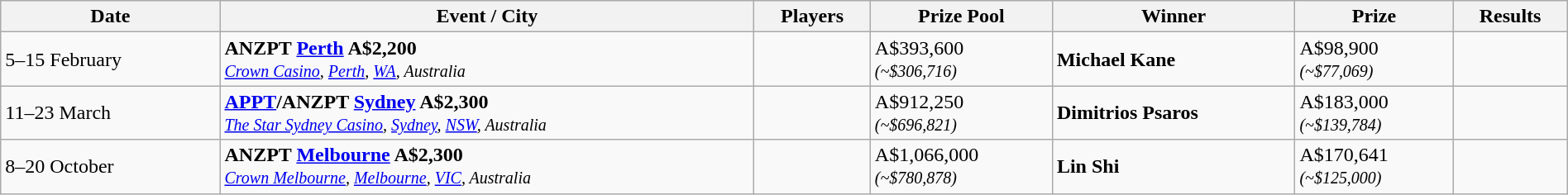<table class="wikitable" width="100%">
<tr>
<th width="14%">Date</th>
<th !width="16%">Event / City</th>
<th !width="11%">Players</th>
<th !width="14%">Prize Pool</th>
<th !width="18%">Winner</th>
<th !width="14%">Prize</th>
<th !width="11%">Results</th>
</tr>
<tr>
<td>5–15 February</td>
<td> <strong>ANZPT <a href='#'>Perth</a> A$2,200</strong><br><small><em><a href='#'>Crown Casino</a>, <a href='#'>Perth</a>, <a href='#'>WA</a>, Australia</em></small></td>
<td></td>
<td>A$393,600<br><small><em>(~$306,716)</em></small></td>
<td> <strong>Michael Kane</strong></td>
<td>A$98,900<br><small><em>(~$77,069)</em></small></td>
<td></td>
</tr>
<tr>
<td>11–23 March</td>
<td> <strong><a href='#'>APPT</a>/ANZPT <a href='#'>Sydney</a> A$2,300</strong><br><small><em><a href='#'>The Star Sydney Casino</a>, <a href='#'>Sydney</a>, <a href='#'>NSW</a>, Australia</em></small></td>
<td></td>
<td>A$912,250<br><small><em>(~$696,821)</em></small></td>
<td> <strong>Dimitrios Psaros</strong></td>
<td>A$183,000<br><small><em>(~$139,784)</em></small></td>
<td></td>
</tr>
<tr>
<td>8–20 October</td>
<td> <strong>ANZPT <a href='#'>Melbourne</a> A$2,300</strong><br><small><em><a href='#'>Crown Melbourne</a>, <a href='#'>Melbourne</a>, <a href='#'>VIC</a>, Australia</em></small></td>
<td></td>
<td>A$1,066,000<br><small><em>(~$780,878)</em></small></td>
<td> <strong>Lin Shi</strong></td>
<td>A$170,641<br><small><em>(~$125,000)</em></small></td>
<td></td>
</tr>
</table>
